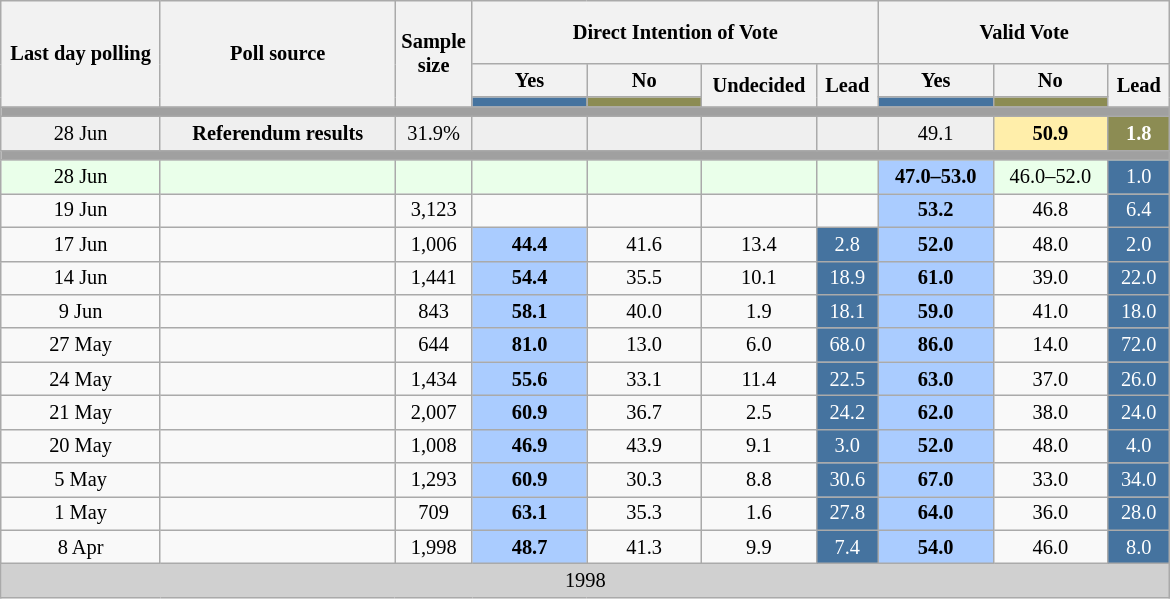<table class="wikitable" style="text-align:center; font-size:85%; line-height:16px;">
<tr style="height:42px;">
<th style="width:100px;" rowspan="3">Last day polling</th>
<th style="width:150px;" rowspan="3">Poll source</th>
<th style="width:45px;" rowspan="3">Sample size</th>
<th colspan="4">Direct Intention of Vote</th>
<th colspan="3">Valid Vote</th>
</tr>
<tr>
<th>Yes</th>
<th>No</th>
<th style="width:70px;" rowspan="2">Undecided</th>
<th style="width:35px;" rowspan="2">Lead</th>
<th>Yes</th>
<th>No</th>
<th style="width:35px;" rowspan="2">Lead</th>
</tr>
<tr>
<th style="color:inherit;background:#45739f; width:70px;"></th>
<th style="color:inherit;background:#8c8c53; width:70px;"></th>
<th style="color:inherit;background:#45739f; width:70px;"></th>
<th style="color:inherit;background:#8c8c53; width:70px;"></th>
</tr>
<tr>
<td colspan="10" style="background:#A0A0A0"></td>
</tr>
<tr style="background:#EFEFEF">
<td align="center">28 Jun</td>
<td align="center"><strong>Referendum results</strong></td>
<td align="center">31.9%</td>
<td></td>
<td></td>
<td></td>
<td></td>
<td align="center">49.1</td>
<td align="center" style="background:#fea; color:#000;"><strong>50.9</strong></td>
<td style="background:#8c8c53; color:#fff;"><strong>1.8</strong></td>
</tr>
<tr>
<td colspan="10" style="background:#A0A0A0"></td>
</tr>
<tr style="background:#EAFFEA">
<td align="center">28 Jun</td>
<td align="center"></td>
<td align="center"></td>
<td></td>
<td></td>
<td></td>
<td></td>
<td align="center" style="background:#acf; color:#000;"><strong>47.0–53.0</strong></td>
<td align="center">46.0–52.0</td>
<td style="background:#45739f; color:#fff;">1.0</td>
</tr>
<tr>
<td align="center">19 Jun</td>
<td align="center"></td>
<td align="center">3,123</td>
<td></td>
<td></td>
<td></td>
<td></td>
<td align="center" style="background:#acf; color:#000;"><strong>53.2</strong></td>
<td align="center">46.8</td>
<td style="background:#45739f; color:#fff;">6.4</td>
</tr>
<tr>
<td align="center">17 Jun</td>
<td align="center"></td>
<td align="center">1,006</td>
<td align="center" style="background:#acf; color:#000;"><strong>44.4</strong></td>
<td align="center">41.6</td>
<td align="center">13.4</td>
<td style="background:#45739f; color:#fff;">2.8</td>
<td align="center" style="background:#acf; color:#000;"><strong>52.0</strong></td>
<td align="center">48.0</td>
<td style="background:#45739f; color:#fff;">2.0</td>
</tr>
<tr>
<td align="center">14 Jun</td>
<td align="center"></td>
<td align="center">1,441</td>
<td align="center" style="background:#acf; color:#000;"><strong>54.4</strong></td>
<td align="center">35.5</td>
<td align="center">10.1</td>
<td style="background:#45739f; color:#fff;">18.9</td>
<td align="center" style="background:#acf; color:#000;"><strong>61.0</strong></td>
<td align="center">39.0</td>
<td style="background:#45739f; color:#fff;">22.0</td>
</tr>
<tr>
<td align="center">9 Jun</td>
<td align="center"></td>
<td align="center">843</td>
<td align="center" style="background:#acf; color:#000;"><strong>58.1</strong></td>
<td align="center">40.0</td>
<td align="center">1.9</td>
<td style="background:#45739f; color:#fff;">18.1</td>
<td align="center" style="background:#acf; color:#000;"><strong>59.0</strong></td>
<td align="center">41.0</td>
<td style="background:#45739f; color:#fff;">18.0</td>
</tr>
<tr>
<td align="center">27 May</td>
<td align="center"></td>
<td align="center">644</td>
<td align="center" style="background:#acf; color:#000;"><strong>81.0</strong></td>
<td align="center">13.0</td>
<td align="center">6.0</td>
<td style="background:#45739f; color:#fff;">68.0</td>
<td align="center" style="background:#acf; color:#000;"><strong>86.0</strong></td>
<td align="center">14.0</td>
<td style="background:#45739f; color:#fff;">72.0</td>
</tr>
<tr>
<td align="center">24 May</td>
<td align="center"></td>
<td align="center">1,434</td>
<td align="center" style="background:#acf; color:#000;"><strong>55.6</strong></td>
<td align="center">33.1</td>
<td align="center">11.4</td>
<td style="background:#45739f; color:#fff;">22.5</td>
<td align="center" style="background:#acf; color:#000;"><strong>63.0</strong></td>
<td align="center">37.0</td>
<td style="background:#45739f; color:#fff;">26.0</td>
</tr>
<tr>
<td align="center">21 May</td>
<td align="center"></td>
<td align="center">2,007</td>
<td align="center" style="background:#acf; color:#000;"><strong>60.9</strong></td>
<td align="center">36.7</td>
<td align="center">2.5</td>
<td style="background:#45739f; color:#fff;">24.2</td>
<td align="center" style="background:#acf; color:#000;"><strong>62.0</strong></td>
<td align="center">38.0</td>
<td style="background:#45739f; color:#fff;">24.0</td>
</tr>
<tr>
<td align="center">20 May</td>
<td align="center"></td>
<td align="center">1,008</td>
<td align="center" style="background:#acf; color:#000;"><strong>46.9</strong></td>
<td align="center">43.9</td>
<td align="center">9.1</td>
<td style="background:#45739f; color:#fff;">3.0</td>
<td align="center" style="background:#acf; color:#000;"><strong>52.0</strong></td>
<td align="center">48.0</td>
<td style="background:#45739f; color:#fff;">4.0</td>
</tr>
<tr>
<td align="center">5 May</td>
<td align="center"></td>
<td align="center">1,293</td>
<td align="center" style="background:#acf; color:#000;"><strong>60.9</strong></td>
<td align="center">30.3</td>
<td align="center">8.8</td>
<td style="background:#45739f; color:#fff;">30.6</td>
<td align="center" style="background:#acf; color:#000;"><strong>67.0</strong></td>
<td align="center">33.0</td>
<td style="background:#45739f; color:#fff;">34.0</td>
</tr>
<tr>
<td align="center">1 May</td>
<td align="center"></td>
<td align="center">709</td>
<td align="center" style="background:#acf; color:#000;"><strong>63.1</strong></td>
<td align="center">35.3</td>
<td align="center">1.6</td>
<td style="background:#45739f; color:#fff;">27.8</td>
<td align="center" style="background:#acf; color:#000;"><strong>64.0</strong></td>
<td align="center">36.0</td>
<td style="background:#45739f; color:#fff;">28.0</td>
</tr>
<tr>
<td align="center">8 Apr</td>
<td align="center"></td>
<td align="center">1,998</td>
<td align="center" style="background:#acf; color:#000;"><strong>48.7</strong></td>
<td align="center">41.3</td>
<td align="center">9.9</td>
<td style="background:#45739f; color:#fff;">7.4</td>
<td align="center" style="background:#acf; color:#000;"><strong>54.0</strong></td>
<td align="center">46.0</td>
<td style="background:#45739f; color:#fff;">8.0</td>
</tr>
<tr>
<td colspan="10" style="background:#D0D0D0; color:black">1998</td>
</tr>
</table>
